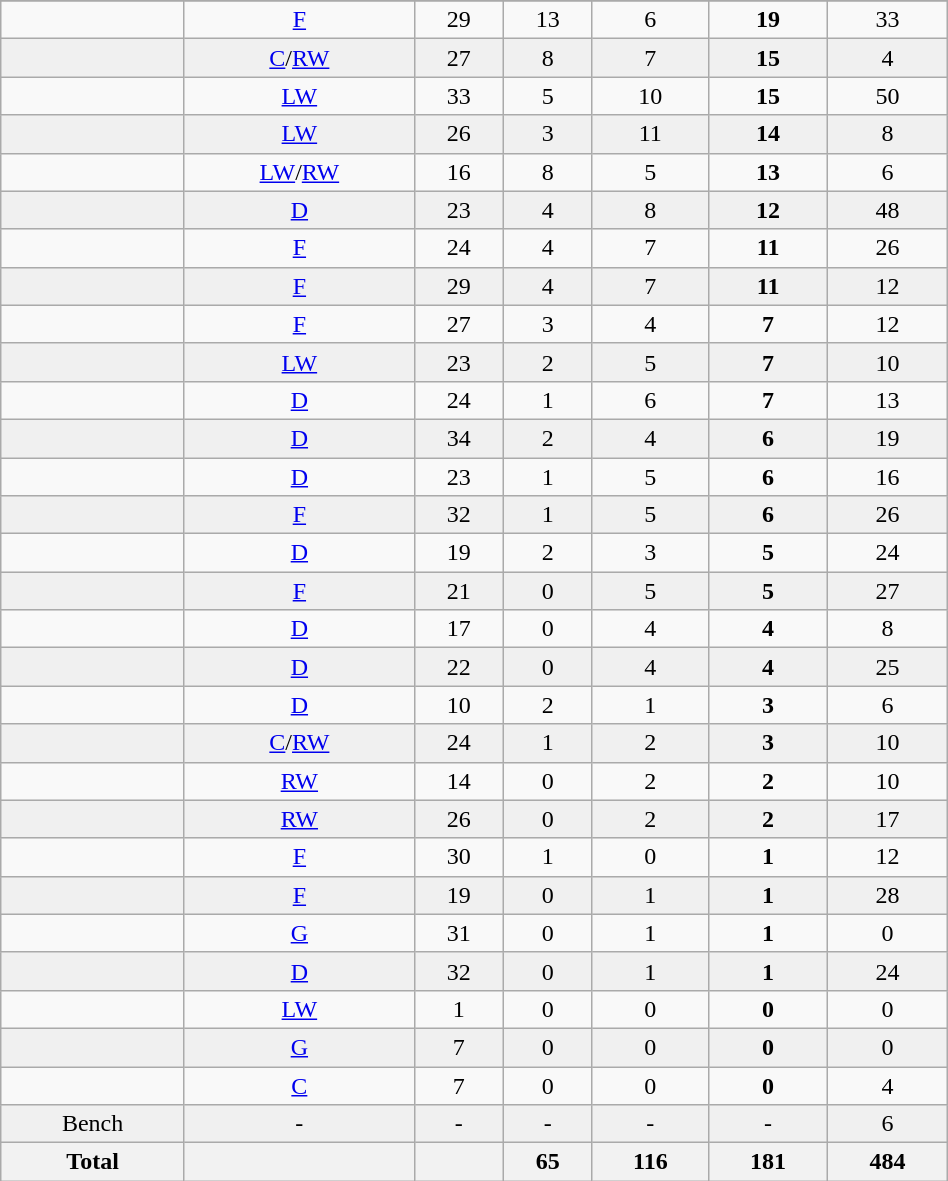<table class="wikitable sortable" width ="50%">
<tr align="center">
</tr>
<tr align="center" bgcolor="">
<td></td>
<td><a href='#'>F</a></td>
<td>29</td>
<td>13</td>
<td>6</td>
<td><strong>19</strong></td>
<td>33</td>
</tr>
<tr align="center" bgcolor="f0f0f0">
<td></td>
<td><a href='#'>C</a>/<a href='#'>RW</a></td>
<td>27</td>
<td>8</td>
<td>7</td>
<td><strong>15</strong></td>
<td>4</td>
</tr>
<tr align="center" bgcolor="">
<td></td>
<td><a href='#'>LW</a></td>
<td>33</td>
<td>5</td>
<td>10</td>
<td><strong>15</strong></td>
<td>50</td>
</tr>
<tr align="center" bgcolor="f0f0f0">
<td></td>
<td><a href='#'>LW</a></td>
<td>26</td>
<td>3</td>
<td>11</td>
<td><strong>14</strong></td>
<td>8</td>
</tr>
<tr align="center" bgcolor="">
<td></td>
<td><a href='#'>LW</a>/<a href='#'>RW</a></td>
<td>16</td>
<td>8</td>
<td>5</td>
<td><strong>13</strong></td>
<td>6</td>
</tr>
<tr align="center" bgcolor="f0f0f0">
<td></td>
<td><a href='#'>D</a></td>
<td>23</td>
<td>4</td>
<td>8</td>
<td><strong>12</strong></td>
<td>48</td>
</tr>
<tr align="center" bgcolor="">
<td></td>
<td><a href='#'>F</a></td>
<td>24</td>
<td>4</td>
<td>7</td>
<td><strong>11</strong></td>
<td>26</td>
</tr>
<tr align="center" bgcolor="f0f0f0">
<td></td>
<td><a href='#'>F</a></td>
<td>29</td>
<td>4</td>
<td>7</td>
<td><strong>11</strong></td>
<td>12</td>
</tr>
<tr align="center" bgcolor="">
<td></td>
<td><a href='#'>F</a></td>
<td>27</td>
<td>3</td>
<td>4</td>
<td><strong>7</strong></td>
<td>12</td>
</tr>
<tr align="center" bgcolor="f0f0f0">
<td></td>
<td><a href='#'>LW</a></td>
<td>23</td>
<td>2</td>
<td>5</td>
<td><strong>7</strong></td>
<td>10</td>
</tr>
<tr align="center" bgcolor="">
<td></td>
<td><a href='#'>D</a></td>
<td>24</td>
<td>1</td>
<td>6</td>
<td><strong>7</strong></td>
<td>13</td>
</tr>
<tr align="center" bgcolor="f0f0f0">
<td></td>
<td><a href='#'>D</a></td>
<td>34</td>
<td>2</td>
<td>4</td>
<td><strong>6</strong></td>
<td>19</td>
</tr>
<tr align="center" bgcolor="">
<td></td>
<td><a href='#'>D</a></td>
<td>23</td>
<td>1</td>
<td>5</td>
<td><strong>6</strong></td>
<td>16</td>
</tr>
<tr align="center" bgcolor="f0f0f0">
<td></td>
<td><a href='#'>F</a></td>
<td>32</td>
<td>1</td>
<td>5</td>
<td><strong>6</strong></td>
<td>26</td>
</tr>
<tr align="center" bgcolor="">
<td></td>
<td><a href='#'>D</a></td>
<td>19</td>
<td>2</td>
<td>3</td>
<td><strong>5</strong></td>
<td>24</td>
</tr>
<tr align="center" bgcolor="f0f0f0">
<td></td>
<td><a href='#'>F</a></td>
<td>21</td>
<td>0</td>
<td>5</td>
<td><strong>5</strong></td>
<td>27</td>
</tr>
<tr align="center" bgcolor="">
<td></td>
<td><a href='#'>D</a></td>
<td>17</td>
<td>0</td>
<td>4</td>
<td><strong>4</strong></td>
<td>8</td>
</tr>
<tr align="center" bgcolor="f0f0f0">
<td></td>
<td><a href='#'>D</a></td>
<td>22</td>
<td>0</td>
<td>4</td>
<td><strong>4</strong></td>
<td>25</td>
</tr>
<tr align="center" bgcolor="">
<td></td>
<td><a href='#'>D</a></td>
<td>10</td>
<td>2</td>
<td>1</td>
<td><strong>3</strong></td>
<td>6</td>
</tr>
<tr align="center" bgcolor="f0f0f0">
<td></td>
<td><a href='#'>C</a>/<a href='#'>RW</a></td>
<td>24</td>
<td>1</td>
<td>2</td>
<td><strong>3</strong></td>
<td>10</td>
</tr>
<tr align="center" bgcolor="">
<td></td>
<td><a href='#'>RW</a></td>
<td>14</td>
<td>0</td>
<td>2</td>
<td><strong>2</strong></td>
<td>10</td>
</tr>
<tr align="center" bgcolor="f0f0f0">
<td></td>
<td><a href='#'>RW</a></td>
<td>26</td>
<td>0</td>
<td>2</td>
<td><strong>2</strong></td>
<td>17</td>
</tr>
<tr align="center" bgcolor="">
<td></td>
<td><a href='#'>F</a></td>
<td>30</td>
<td>1</td>
<td>0</td>
<td><strong>1</strong></td>
<td>12</td>
</tr>
<tr align="center" bgcolor="f0f0f0">
<td></td>
<td><a href='#'>F</a></td>
<td>19</td>
<td>0</td>
<td>1</td>
<td><strong>1</strong></td>
<td>28</td>
</tr>
<tr align="center" bgcolor="">
<td></td>
<td><a href='#'>G</a></td>
<td>31</td>
<td>0</td>
<td>1</td>
<td><strong>1</strong></td>
<td>0</td>
</tr>
<tr align="center" bgcolor="f0f0f0">
<td></td>
<td><a href='#'>D</a></td>
<td>32</td>
<td>0</td>
<td>1</td>
<td><strong>1</strong></td>
<td>24</td>
</tr>
<tr align="center" bgcolor="">
<td></td>
<td><a href='#'>LW</a></td>
<td>1</td>
<td>0</td>
<td>0</td>
<td><strong>0</strong></td>
<td>0</td>
</tr>
<tr align="center" bgcolor="f0f0f0">
<td></td>
<td><a href='#'>G</a></td>
<td>7</td>
<td>0</td>
<td>0</td>
<td><strong>0</strong></td>
<td>0</td>
</tr>
<tr align="center" bgcolor="">
<td></td>
<td><a href='#'>C</a></td>
<td>7</td>
<td>0</td>
<td>0</td>
<td><strong>0</strong></td>
<td>4</td>
</tr>
<tr align="center" bgcolor="f0f0f0">
<td>Bench</td>
<td>-</td>
<td>-</td>
<td>-</td>
<td>-</td>
<td>-</td>
<td>6</td>
</tr>
<tr>
<th>Total</th>
<th></th>
<th></th>
<th>65</th>
<th>116</th>
<th>181</th>
<th>484</th>
</tr>
</table>
